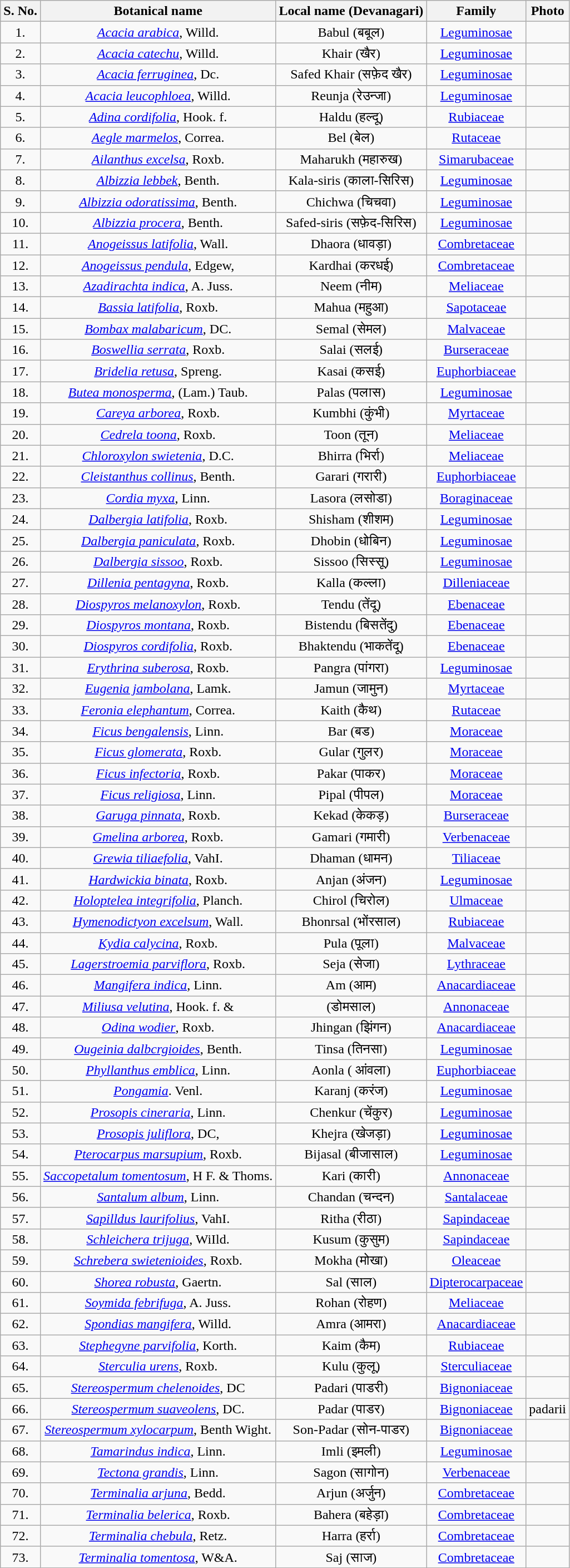<table class="wikitable" style="text-align:center; border:5">
<tr>
<th>S. No.</th>
<th>Botanical name</th>
<th>Local name (Devanagari)</th>
<th>Family</th>
<th>Photo</th>
</tr>
<tr>
<td>1.</td>
<td><em><a href='#'>Acacia arabica</a></em>, Willd.</td>
<td>Babul (बबूल)</td>
<td><a href='#'>Leguminosae</a></td>
<td></td>
</tr>
<tr>
<td>2.</td>
<td><em><a href='#'>Acacia catechu</a></em>, Willd.</td>
<td>Khair (खैर)</td>
<td><a href='#'>Leguminosae</a></td>
<td></td>
</tr>
<tr>
<td>3.</td>
<td><em><a href='#'>Acacia ferruginea</a></em>, Dc.</td>
<td>Safed Khair (सफ़ेद खैर)</td>
<td><a href='#'>Leguminosae</a></td>
<td></td>
</tr>
<tr>
<td>4.</td>
<td><em><a href='#'>Acacia leucophloea</a></em>, Willd.</td>
<td>Reunja (रेउन्जा)</td>
<td><a href='#'>Leguminosae</a></td>
<td></td>
</tr>
<tr>
<td>5.</td>
<td><em><a href='#'>Adina cordifolia</a></em>, Hook. f.</td>
<td>Haldu (हल्दू)</td>
<td><a href='#'>Rubiaceae</a></td>
<td></td>
</tr>
<tr>
<td>6.</td>
<td><em><a href='#'>Aegle marmelos</a></em>, Correa.</td>
<td>Bel (बेल)</td>
<td><a href='#'>Rutaceae</a></td>
<td></td>
</tr>
<tr>
<td>7.</td>
<td><em><a href='#'>Ailanthus excelsa</a></em>, Roxb.</td>
<td>Maharukh (महारुख)</td>
<td><a href='#'>Simarubaceae</a></td>
<td></td>
</tr>
<tr>
<td>8.</td>
<td><em><a href='#'>Albizzia lebbek</a></em>, Benth.</td>
<td>Kala-siris (काला-सिरिस)</td>
<td><a href='#'>Leguminosae</a></td>
<td></td>
</tr>
<tr>
<td>9.</td>
<td><em><a href='#'>Albizzia odoratissima</a></em>, Benth.</td>
<td>Chichwa (चिचवा)</td>
<td><a href='#'>Leguminosae</a></td>
<td></td>
</tr>
<tr>
<td>10.</td>
<td><em><a href='#'>Albizzia procera</a></em>, Benth.</td>
<td>Safed-siris (सफ़ेद-सिरिस)</td>
<td><a href='#'>Leguminosae</a></td>
<td></td>
</tr>
<tr>
<td>11.</td>
<td><em><a href='#'>Anogeissus latifolia</a></em>, Wall.</td>
<td>Dhaora (धावड़ा)</td>
<td><a href='#'>Combretaceae</a></td>
<td></td>
</tr>
<tr>
<td>12.</td>
<td><em><a href='#'>Anogeissus pendula</a></em>, Edgew,</td>
<td>Kardhai (करधई)</td>
<td><a href='#'>Combretaceae</a></td>
<td></td>
</tr>
<tr>
<td>13.</td>
<td><em><a href='#'>Azadirachta indica</a></em>, A. Juss.</td>
<td>Neem (नीम)</td>
<td><a href='#'>Meliaceae</a></td>
<td></td>
</tr>
<tr>
<td>14.</td>
<td><em><a href='#'>Bassia latifolia</a></em>, Roxb.</td>
<td>Mahua (महुआ)</td>
<td><a href='#'>Sapotaceae</a></td>
<td></td>
</tr>
<tr>
<td>15.</td>
<td><em><a href='#'>Bombax malabaricum</a></em>, DC.</td>
<td>Semal (सेमल)</td>
<td><a href='#'>Malvaceae</a></td>
<td></td>
</tr>
<tr>
<td>16.</td>
<td><em><a href='#'>Boswellia serrata</a></em>, Roxb.</td>
<td>Salai (सलई)</td>
<td><a href='#'>Burseraceae</a></td>
<td></td>
</tr>
<tr>
<td>17.</td>
<td><em><a href='#'>Bridelia retusa</a></em>, Spreng.</td>
<td>Kasai (कसई)</td>
<td><a href='#'>Euphorbiaceae</a></td>
<td></td>
</tr>
<tr>
<td>18.</td>
<td><em><a href='#'>Butea monosperma</a></em>, (Lam.) Taub.</td>
<td>Palas (पलास)</td>
<td><a href='#'>Leguminosae</a></td>
<td></td>
</tr>
<tr>
<td>19.</td>
<td><em><a href='#'>Careya arborea</a></em>, Roxb.</td>
<td>Kumbhi (कुंभी)</td>
<td><a href='#'>Myrtaceae</a></td>
<td></td>
</tr>
<tr>
<td>20.</td>
<td><em><a href='#'>Cedrela toona</a></em>, Roxb.</td>
<td>Toon (तून)</td>
<td><a href='#'>Meliaceae</a></td>
<td></td>
</tr>
<tr>
<td>21.</td>
<td><em><a href='#'>Chloroxylon swietenia</a></em>, D.C.</td>
<td>Bhirra (भिर्रा)</td>
<td><a href='#'>Meliaceae</a></td>
<td></td>
</tr>
<tr>
<td>22.</td>
<td><em><a href='#'>Cleistanthus collinus</a></em>, Benth.</td>
<td>Garari (गरारी)</td>
<td><a href='#'>Euphorbiaceae</a></td>
<td></td>
</tr>
<tr>
<td>23.</td>
<td><em><a href='#'>Cordia myxa</a></em>, Linn.</td>
<td>Lasora (लसोडा)</td>
<td><a href='#'>Boraginaceae</a></td>
<td></td>
</tr>
<tr>
<td>24.</td>
<td><em><a href='#'>Dalbergia latifolia</a></em>, Roxb.</td>
<td>Shisham (शीशम)</td>
<td><a href='#'>Leguminosae</a></td>
<td></td>
</tr>
<tr>
<td>25.</td>
<td><em><a href='#'>Dalbergia paniculata</a></em>, Roxb.</td>
<td>Dhobin (धोबिन)</td>
<td><a href='#'>Leguminosae</a></td>
<td></td>
</tr>
<tr>
<td>26.</td>
<td><em><a href='#'>Dalbergia sissoo</a></em>, Roxb.</td>
<td>Sissoo (सिस्सू)</td>
<td><a href='#'>Leguminosae</a></td>
<td></td>
</tr>
<tr>
<td>27.</td>
<td><em><a href='#'>Dillenia pentagyna</a></em>, Roxb.</td>
<td>Kalla (कल्ला)</td>
<td><a href='#'>Dilleniaceae</a></td>
<td></td>
</tr>
<tr>
<td>28.</td>
<td><em><a href='#'>Diospyros melanoxylon</a></em>, Roxb.</td>
<td>Tendu (तेंदू)</td>
<td><a href='#'>Ebenaceae</a></td>
<td></td>
</tr>
<tr>
<td>29.</td>
<td><em><a href='#'>Diospyros montana</a></em>, Roxb.</td>
<td>Bistendu (बिसतेंदु)</td>
<td><a href='#'>Ebenaceae</a></td>
<td></td>
</tr>
<tr>
<td>30.</td>
<td><em><a href='#'>Diospyros cordifolia</a></em>, Roxb.</td>
<td>Bhaktendu (भाकतेंदू)</td>
<td><a href='#'>Ebenaceae</a></td>
<td></td>
</tr>
<tr>
<td>31.</td>
<td><em><a href='#'>Erythrina suberosa</a></em>, Roxb.</td>
<td>Pangra (पांगरा)</td>
<td><a href='#'>Leguminosae</a></td>
<td></td>
</tr>
<tr>
<td>32.</td>
<td><em><a href='#'>Eugenia jambolana</a></em>, Lamk.</td>
<td>Jamun (जामुन)</td>
<td><a href='#'>Myrtaceae</a></td>
<td></td>
</tr>
<tr>
<td>33.</td>
<td><em><a href='#'>Feronia elephantum</a></em>, Correa.</td>
<td>Kaith (कैथ)</td>
<td><a href='#'>Rutaceae</a></td>
<td></td>
</tr>
<tr>
<td>34.</td>
<td><em><a href='#'>Ficus bengalensis</a></em>, Linn.</td>
<td>Bar (बड)</td>
<td><a href='#'>Moraceae</a></td>
<td></td>
</tr>
<tr>
<td>35.</td>
<td><em><a href='#'>Ficus glomerata</a></em>, Roxb.</td>
<td>Gular (गुलर)</td>
<td><a href='#'>Moraceae</a></td>
<td></td>
</tr>
<tr>
<td>36.</td>
<td><em><a href='#'>Ficus infectoria</a></em>, Roxb.</td>
<td>Pakar (पाकर)</td>
<td><a href='#'>Moraceae</a></td>
<td></td>
</tr>
<tr>
<td>37.</td>
<td><em><a href='#'>Ficus religiosa</a></em>, Linn.</td>
<td>Pipal (पीपल)</td>
<td><a href='#'>Moraceae</a></td>
<td></td>
</tr>
<tr>
<td>38.</td>
<td><em><a href='#'>Garuga pinnata</a></em>, Roxb.</td>
<td>Kekad (केकड़)</td>
<td><a href='#'>Burseraceae</a></td>
<td></td>
</tr>
<tr>
<td>39.</td>
<td><em><a href='#'>Gmelina arborea</a></em>, Roxb.</td>
<td>Gamari (गमारी)</td>
<td><a href='#'>Verbenaceae</a></td>
<td></td>
</tr>
<tr>
<td>40.</td>
<td><em><a href='#'>Grewia tiliaefolia</a></em>, VahI.</td>
<td>Dhaman (धामन)</td>
<td><a href='#'>Tiliaceae</a></td>
<td></td>
</tr>
<tr>
<td>41.</td>
<td><em><a href='#'>Hardwickia binata</a></em>, Roxb.</td>
<td>Anjan (अंजन)</td>
<td><a href='#'>Leguminosae</a></td>
<td></td>
</tr>
<tr>
<td>42.</td>
<td><em><a href='#'>Holoptelea integrifolia</a></em>, Planch.</td>
<td>Chirol (चिरोल)</td>
<td><a href='#'>Ulmaceae</a></td>
<td></td>
</tr>
<tr>
<td>43.</td>
<td><em><a href='#'>Hymenodictyon excelsum</a></em>, Wall.</td>
<td>Bhonrsal (भोंरसाल)</td>
<td><a href='#'>Rubiaceae</a></td>
<td></td>
</tr>
<tr>
<td>44.</td>
<td><em><a href='#'>Kydia calycina</a></em>, Roxb.</td>
<td>Pula (पूला)</td>
<td><a href='#'>Malvaceae</a></td>
<td></td>
</tr>
<tr>
<td>45.</td>
<td><em><a href='#'>Lagerstroemia parviflora</a></em>, Roxb.</td>
<td>Seja (सेजा)</td>
<td><a href='#'>Lythraceae</a></td>
<td></td>
</tr>
<tr>
<td>46.</td>
<td><em><a href='#'>Mangifera indica</a></em>, Linn.</td>
<td>Am (आम)</td>
<td><a href='#'>Anacardiaceae</a></td>
<td></td>
</tr>
<tr>
<td>47.</td>
<td><em><a href='#'>Miliusa velutina</a></em>, Hook. f. &</td>
<td Domsal>(डोमसाल)</td>
<td><a href='#'>Annonaceae</a></td>
<td></td>
</tr>
<tr>
<td>48.</td>
<td><em><a href='#'>Odina wodier</a></em>, Roxb.</td>
<td>Jhingan (झिंगन)</td>
<td><a href='#'>Anacardiaceae</a></td>
<td></td>
</tr>
<tr>
<td>49.</td>
<td><em><a href='#'>Ougeinia dalbcrgioides</a></em>, Benth.</td>
<td>Tinsa (तिनसा)</td>
<td><a href='#'>Leguminosae</a></td>
<td></td>
</tr>
<tr>
<td>50.</td>
<td><em><a href='#'>Phyllanthus emblica</a></em>, Linn.</td>
<td>Aonla ( आंवला)</td>
<td><a href='#'>Euphorbiaceae</a></td>
<td></td>
</tr>
<tr>
<td>51.</td>
<td><em><a href='#'>Pongamia</a></em>. Venl.</td>
<td>Karanj (करंज)</td>
<td><a href='#'>Leguminosae</a></td>
<td></td>
</tr>
<tr>
<td>52.</td>
<td><em><a href='#'>Prosopis cineraria</a></em>, Linn.</td>
<td>Chenkur (चेंकुर)</td>
<td><a href='#'>Leguminosae</a></td>
<td></td>
</tr>
<tr>
<td>53.</td>
<td><em><a href='#'>Prosopis juliflora</a></em>, DC,</td>
<td>Khejra (खेजड़ा)</td>
<td><a href='#'>Leguminosae</a></td>
<td></td>
</tr>
<tr>
<td>54.</td>
<td><em><a href='#'>Pterocarpus marsupium</a></em>, Roxb.</td>
<td>Bijasal (बीजासाल)</td>
<td><a href='#'>Leguminosae</a></td>
<td></td>
</tr>
<tr>
<td>55.</td>
<td><em><a href='#'>Saccopetalum tomentosum</a></em>, H F. & Thoms.</td>
<td>Kari (कारी)</td>
<td><a href='#'>Annonaceae</a></td>
<td></td>
</tr>
<tr>
<td>56.</td>
<td><em><a href='#'>Santalum album</a></em>, Linn.</td>
<td>Chandan (चन्दन)</td>
<td><a href='#'>Santalaceae</a></td>
<td></td>
</tr>
<tr>
<td>57.</td>
<td><em><a href='#'>Sapilldus laurifolius</a></em>, VahI.</td>
<td>Ritha (रीठा)</td>
<td><a href='#'>Sapindaceae</a></td>
<td></td>
</tr>
<tr>
<td>58.</td>
<td><em><a href='#'>Schleichera trijuga</a></em>, WiIld.</td>
<td>Kusum (कुसुम)</td>
<td><a href='#'>Sapindaceae</a></td>
<td></td>
</tr>
<tr>
<td>59.</td>
<td><em><a href='#'>Schrebera swietenioides</a></em>, Roxb.</td>
<td>Mokha (मोखा)</td>
<td><a href='#'>Oleaceae</a></td>
<td></td>
</tr>
<tr>
<td>60.</td>
<td><em><a href='#'>Shorea robusta</a></em>, Gaertn.</td>
<td>Sal (साल)</td>
<td><a href='#'>Dipterocarpaceae</a></td>
<td></td>
</tr>
<tr>
<td>61.</td>
<td><em><a href='#'>Soymida febrifuga</a></em>, A. Juss.</td>
<td>Rohan (रोहण)</td>
<td><a href='#'>Meliaceae</a></td>
<td></td>
</tr>
<tr>
<td>62.</td>
<td><em><a href='#'>Spondias mangifera</a></em>, Willd.</td>
<td>Amra (आमरा)</td>
<td><a href='#'>Anacardiaceae</a></td>
<td></td>
</tr>
<tr>
<td>63.</td>
<td><em><a href='#'>Stephegyne parvifolia</a></em>, Korth.</td>
<td>Kaim (कैम)</td>
<td><a href='#'>Rubiaceae</a></td>
<td></td>
</tr>
<tr>
<td>64.</td>
<td><em><a href='#'>Sterculia urens</a></em>, Roxb.</td>
<td>Kulu (कुलू)</td>
<td><a href='#'>Sterculiaceae</a></td>
<td></td>
</tr>
<tr>
<td>65.</td>
<td><em><a href='#'>Stereospermum chelenoides</a></em>, DC</td>
<td>Padari (पाडरी)</td>
<td><a href='#'>Bignoniaceae</a></td>
<td></td>
</tr>
<tr>
<td>66.</td>
<td><em><a href='#'>Stereospermum suaveolens</a></em>, DC.</td>
<td>Padar (पाडर)</td>
<td><a href='#'>Bignoniaceae</a></td>
<td>padarii</td>
</tr>
<tr>
<td>67.</td>
<td><em><a href='#'>Stereospermum xylocarpum</a></em>, Benth Wight.</td>
<td>Son-Padar (सोन-पाडर)</td>
<td><a href='#'>Bignoniaceae</a></td>
<td></td>
</tr>
<tr>
<td>68.</td>
<td><em><a href='#'>Tamarindus indica</a></em>, Linn.</td>
<td>Imli (इमली)</td>
<td><a href='#'>Leguminosae</a></td>
<td></td>
</tr>
<tr>
<td>69.</td>
<td><em><a href='#'>Tectona grandis</a></em>, Linn.</td>
<td>Sagon (सागोन)</td>
<td><a href='#'>Verbenaceae</a></td>
<td></td>
</tr>
<tr>
<td>70.</td>
<td><em><a href='#'>Terminalia arjuna</a></em>, Bedd.</td>
<td>Arjun (अर्जुन)</td>
<td><a href='#'>Combretaceae</a></td>
<td></td>
</tr>
<tr>
<td>71.</td>
<td><em><a href='#'>Terminalia belerica</a></em>, Roxb.</td>
<td>Bahera (बहेड़ा)</td>
<td><a href='#'>Combretaceae</a></td>
<td></td>
</tr>
<tr>
<td>72.</td>
<td><em><a href='#'>Terminalia chebula</a></em>, Retz.</td>
<td>Harra (हर्रा)</td>
<td><a href='#'>Combretaceae</a></td>
<td></td>
</tr>
<tr>
<td>73.</td>
<td><em><a href='#'>Terminalia tomentosa</a></em>, W&A.</td>
<td>Saj (साज)</td>
<td><a href='#'>Combretaceae</a></td>
<td></td>
</tr>
</table>
